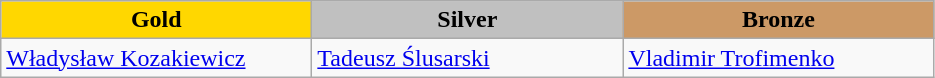<table class="wikitable" style="text-align:left">
<tr align="center">
<td width=200 bgcolor=gold><strong>Gold</strong></td>
<td width=200 bgcolor=silver><strong>Silver</strong></td>
<td width=200 bgcolor=CC9966><strong>Bronze</strong></td>
</tr>
<tr>
<td><a href='#'>Władysław Kozakiewicz</a><br><em></em></td>
<td><a href='#'>Tadeusz Ślusarski</a><br><em></em></td>
<td><a href='#'>Vladimir Trofimenko</a><br><em></em></td>
</tr>
</table>
